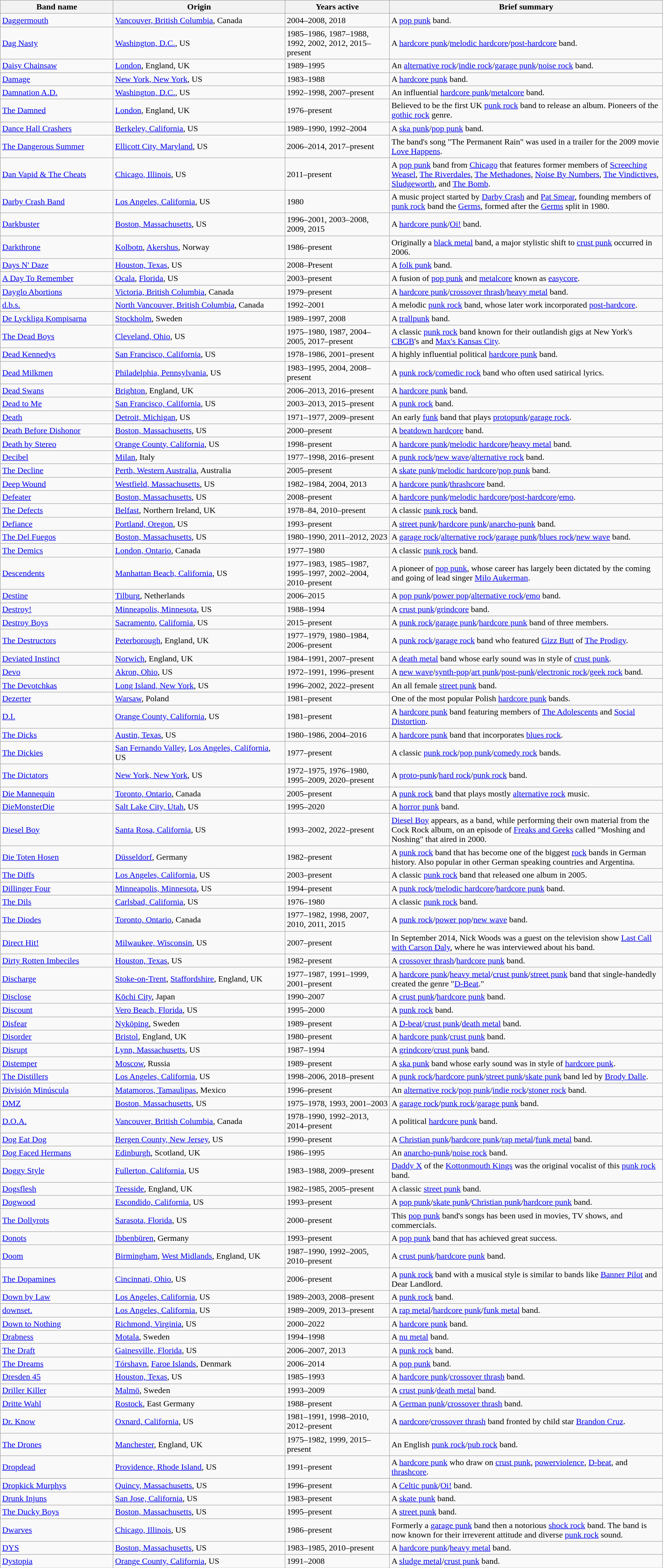<table class="wikitable" style=" width:100%;">
<tr>
<th style="width:13em">Band name</th>
<th style="width:20em">Origin</th>
<th style="width:12em">Years active</th>
<th>Brief summary</th>
</tr>
<tr>
<td><a href='#'>Daggermouth</a></td>
<td><a href='#'>Vancouver, British Columbia</a>, Canada</td>
<td>2004–2008, 2018</td>
<td>A <a href='#'>pop punk</a> band.</td>
</tr>
<tr>
<td><a href='#'>Dag Nasty</a></td>
<td><a href='#'>Washington, D.C.</a>, US</td>
<td>1985–1986, 1987–1988, 1992, 2002, 2012, 2015–present</td>
<td>A <a href='#'>hardcore punk</a>/<a href='#'>melodic hardcore</a>/<a href='#'>post-hardcore</a> band.</td>
</tr>
<tr>
<td><a href='#'>Daisy Chainsaw</a></td>
<td><a href='#'>London</a>, England, UK</td>
<td>1989–1995</td>
<td>An <a href='#'>alternative rock</a>/<a href='#'>indie rock</a>/<a href='#'>garage punk</a>/<a href='#'>noise rock</a> band.</td>
</tr>
<tr>
<td><a href='#'>Damage</a></td>
<td><a href='#'>New York, New York</a>, US</td>
<td>1983–1988</td>
<td>A <a href='#'>hardcore punk</a> band.</td>
</tr>
<tr>
<td><a href='#'>Damnation A.D.</a></td>
<td><a href='#'>Washington, D.C.</a>, US</td>
<td>1992–1998, 2007–present</td>
<td>An influential <a href='#'>hardcore punk</a>/<a href='#'>metalcore</a> band.</td>
</tr>
<tr>
<td><a href='#'>The Damned</a></td>
<td><a href='#'>London</a>, England, UK</td>
<td>1976–present</td>
<td>Believed to be the first UK <a href='#'>punk rock</a> band to release an album. Pioneers of the <a href='#'>gothic rock</a> genre.</td>
</tr>
<tr>
<td><a href='#'>Dance Hall Crashers</a></td>
<td><a href='#'>Berkeley, California</a>, US</td>
<td>1989–1990, 1992–2004</td>
<td>A <a href='#'>ska punk</a>/<a href='#'>pop punk</a> band.</td>
</tr>
<tr>
<td><a href='#'>The Dangerous Summer</a></td>
<td><a href='#'>Ellicott City, Maryland</a>, US</td>
<td>2006–2014, 2017–present</td>
<td>The band's song "The Permanent Rain" was used in a trailer for the 2009 movie <a href='#'>Love Happens</a>.</td>
</tr>
<tr>
<td><a href='#'>Dan Vapid & The Cheats</a></td>
<td><a href='#'>Chicago, Illinois</a>, US</td>
<td>2011–present</td>
<td>A <a href='#'>pop punk</a> band from <a href='#'>Chicago</a> that features former members of <a href='#'>Screeching Weasel</a>, <a href='#'>The Riverdales</a>, <a href='#'>The Methadones</a>, <a href='#'>Noise By Numbers</a>, <a href='#'>The Vindictives</a>, <a href='#'>Sludgeworth</a>, and <a href='#'>The Bomb</a>.</td>
</tr>
<tr>
<td><a href='#'>Darby Crash Band</a></td>
<td><a href='#'>Los Angeles, California</a>, US</td>
<td>1980</td>
<td>A music project started by <a href='#'>Darby Crash</a> and <a href='#'>Pat Smear</a>, founding members of <a href='#'>punk rock</a> band the <a href='#'>Germs</a>, formed after the <a href='#'>Germs</a> split in 1980.</td>
</tr>
<tr>
<td><a href='#'>Darkbuster</a></td>
<td><a href='#'>Boston, Massachusetts</a>, US</td>
<td>1996–2001, 2003–2008, 2009, 2015</td>
<td>A <a href='#'>hardcore punk</a>/<a href='#'>Oi!</a> band.</td>
</tr>
<tr>
<td><a href='#'>Darkthrone</a></td>
<td><a href='#'>Kolbotn</a>, <a href='#'>Akershus</a>, Norway</td>
<td>1986–present</td>
<td>Originally a <a href='#'>black metal</a> band, a major stylistic shift to <a href='#'>crust punk</a> occurred in 2006.</td>
</tr>
<tr>
<td><a href='#'>Days N' Daze</a></td>
<td><a href='#'>Houston, Texas</a>, US</td>
<td>2008–Present</td>
<td>A <a href='#'>folk punk</a> band.</td>
</tr>
<tr>
<td><a href='#'>A Day To Remember</a></td>
<td><a href='#'>Ocala</a>, <a href='#'>Florida</a>, US</td>
<td>2003–present</td>
<td>A fusion of <a href='#'>pop punk</a> and <a href='#'>metalcore</a> known as <a href='#'>easycore</a>.</td>
</tr>
<tr>
<td><a href='#'>Dayglo Abortions</a></td>
<td><a href='#'>Victoria, British Columbia</a>, Canada</td>
<td>1979–present</td>
<td>A <a href='#'>hardcore punk</a>/<a href='#'>crossover thrash</a>/<a href='#'>heavy metal</a> band.</td>
</tr>
<tr>
<td><a href='#'>d.b.s.</a></td>
<td><a href='#'>North Vancouver, British Columbia</a>, Canada</td>
<td>1992–2001</td>
<td>A melodic <a href='#'>punk rock</a> band, whose later work incorporated <a href='#'>post-hardcore</a>.</td>
</tr>
<tr>
<td><a href='#'>De Lyckliga Kompisarna</a></td>
<td><a href='#'>Stockholm</a>, Sweden</td>
<td>1989–1997, 2008</td>
<td>A <a href='#'>trallpunk</a> band.</td>
</tr>
<tr>
<td><a href='#'>The Dead Boys</a></td>
<td><a href='#'>Cleveland, Ohio</a>, US</td>
<td>1975–1980, 1987, 2004–2005, 2017–present</td>
<td>A classic <a href='#'>punk rock</a> band known for their outlandish gigs at New York's <a href='#'>CBGB</a>'s and <a href='#'>Max's Kansas City</a>.</td>
</tr>
<tr>
<td><a href='#'>Dead Kennedys</a></td>
<td><a href='#'>San Francisco, California</a>, US</td>
<td>1978–1986, 2001–present</td>
<td>A highly influential political <a href='#'>hardcore punk</a> band.</td>
</tr>
<tr>
<td><a href='#'>Dead Milkmen</a></td>
<td><a href='#'>Philadelphia, Pennsylvania</a>, US</td>
<td>1983–1995, 2004, 2008–present</td>
<td>A <a href='#'>punk rock</a>/<a href='#'>comedic rock</a> band who often used satirical lyrics.</td>
</tr>
<tr>
<td><a href='#'>Dead Swans</a></td>
<td><a href='#'>Brighton</a>, England, UK</td>
<td>2006–2013, 2016–present</td>
<td>A <a href='#'>hardcore punk</a> band.</td>
</tr>
<tr>
<td><a href='#'>Dead to Me</a></td>
<td><a href='#'>San Francisco, California</a>, US</td>
<td>2003–2013, 2015–present</td>
<td>A <a href='#'>punk rock</a> band.</td>
</tr>
<tr>
<td><a href='#'>Death</a></td>
<td><a href='#'>Detroit, Michigan</a>, US</td>
<td>1971–1977, 2009–present</td>
<td>An early <a href='#'>funk</a> band that plays <a href='#'>protopunk</a>/<a href='#'>garage rock</a>.</td>
</tr>
<tr>
<td><a href='#'>Death Before Dishonor</a></td>
<td><a href='#'>Boston, Massachusetts</a>, US</td>
<td>2000–present</td>
<td>A <a href='#'>beatdown hardcore</a> band.</td>
</tr>
<tr>
<td><a href='#'>Death by Stereo</a></td>
<td><a href='#'>Orange County, California</a>, US</td>
<td>1998–present</td>
<td>A <a href='#'>hardcore punk</a>/<a href='#'>melodic hardcore</a>/<a href='#'>heavy metal</a> band.</td>
</tr>
<tr>
<td><a href='#'>Decibel</a></td>
<td><a href='#'>Milan</a>, Italy</td>
<td>1977–1998, 2016–present</td>
<td>A <a href='#'>punk rock</a>/<a href='#'>new wave</a>/<a href='#'>alternative rock</a> band.</td>
</tr>
<tr>
<td><a href='#'>The Decline</a></td>
<td><a href='#'>Perth, Western Australia</a>, Australia</td>
<td>2005–present</td>
<td>A <a href='#'>skate punk</a>/<a href='#'>melodic hardcore</a>/<a href='#'>pop punk</a> band.</td>
</tr>
<tr>
<td><a href='#'>Deep Wound</a></td>
<td><a href='#'>Westfield, Massachusetts</a>, US</td>
<td>1982–1984, 2004, 2013</td>
<td>A <a href='#'>hardcore punk</a>/<a href='#'>thrashcore</a> band.</td>
</tr>
<tr>
<td><a href='#'>Defeater</a></td>
<td><a href='#'>Boston, Massachusetts</a>, US</td>
<td>2008–present</td>
<td>A <a href='#'>hardcore punk</a>/<a href='#'>melodic hardcore</a>/<a href='#'>post-hardcore</a>/<a href='#'>emo</a>.</td>
</tr>
<tr>
<td><a href='#'>The Defects</a></td>
<td><a href='#'>Belfast</a>, Northern Ireland, UK</td>
<td>1978–84, 2010–present</td>
<td>A classic <a href='#'>punk rock</a> band.</td>
</tr>
<tr>
<td><a href='#'>Defiance</a></td>
<td><a href='#'>Portland, Oregon</a>, US</td>
<td>1993–present</td>
<td>A <a href='#'>street punk</a>/<a href='#'>hardcore punk</a>/<a href='#'>anarcho-punk</a> band.</td>
</tr>
<tr>
<td><a href='#'>The Del Fuegos</a></td>
<td><a href='#'>Boston, Massachusetts</a>, US</td>
<td>1980–1990, 2011–2012, 2023</td>
<td>A <a href='#'>garage rock</a>/<a href='#'>alternative rock</a>/<a href='#'>garage punk</a>/<a href='#'>blues rock</a>/<a href='#'>new wave</a> band.</td>
</tr>
<tr>
<td><a href='#'>The Demics</a></td>
<td><a href='#'>London, Ontario</a>, Canada</td>
<td>1977–1980</td>
<td>A classic <a href='#'>punk rock</a> band.</td>
</tr>
<tr>
<td><a href='#'>Descendents</a></td>
<td><a href='#'>Manhattan Beach, California</a>, US</td>
<td>1977–1983, 1985–1987, 1995–1997, 2002–2004, 2010–present</td>
<td>A pioneer of <a href='#'>pop punk</a>, whose career has largely been dictated by the coming and going of lead singer <a href='#'>Milo Aukerman</a>.</td>
</tr>
<tr>
<td><a href='#'>Destine</a></td>
<td><a href='#'>Tilburg</a>, Netherlands</td>
<td>2006–2015</td>
<td>A <a href='#'>pop punk</a>/<a href='#'>power pop</a>/<a href='#'>alternative rock</a>/<a href='#'>emo</a> band.</td>
</tr>
<tr>
<td><a href='#'>Destroy!</a></td>
<td><a href='#'>Minneapolis, Minnesota</a>, US</td>
<td>1988–1994</td>
<td>A <a href='#'>crust punk</a>/<a href='#'>grindcore</a> band.</td>
</tr>
<tr>
<td><a href='#'>Destroy Boys</a></td>
<td><a href='#'>Sacramento</a>, <a href='#'>California</a>, US</td>
<td>2015–present</td>
<td>A <a href='#'>punk rock</a>/<a href='#'>garage punk</a>/<a href='#'>hardcore punk</a> band of three members.</td>
</tr>
<tr>
<td><a href='#'>The Destructors</a></td>
<td><a href='#'>Peterborough</a>, England, UK</td>
<td>1977–1979, 1980–1984, 2006–present</td>
<td>A <a href='#'>punk rock</a>/<a href='#'>garage rock</a> band who featured <a href='#'>Gizz Butt</a> of <a href='#'>The Prodigy</a>.</td>
</tr>
<tr>
<td><a href='#'>Deviated Instinct</a></td>
<td><a href='#'>Norwich</a>, England, UK</td>
<td>1984–1991, 2007–present</td>
<td>A <a href='#'>death metal</a> band whose early sound was in style of <a href='#'>crust punk</a>.</td>
</tr>
<tr>
<td><a href='#'>Devo</a></td>
<td><a href='#'>Akron, Ohio</a>, US</td>
<td>1972–1991, 1996–present</td>
<td>A <a href='#'>new wave</a>/<a href='#'>synth-pop</a>/<a href='#'>art punk</a>/<a href='#'>post-punk</a>/<a href='#'>electronic rock</a>/<a href='#'>geek rock</a> band.</td>
</tr>
<tr>
<td><a href='#'>The Devotchkas</a></td>
<td><a href='#'>Long Island, New York</a>, US</td>
<td>1996–2002, 2022–present</td>
<td>An all female <a href='#'>street punk</a> band.</td>
</tr>
<tr>
<td><a href='#'>Dezerter</a></td>
<td><a href='#'>Warsaw</a>, Poland</td>
<td>1981–present</td>
<td>One of the most popular Polish <a href='#'>hardcore punk</a> bands.</td>
</tr>
<tr>
<td><a href='#'>D.I.</a></td>
<td><a href='#'>Orange County, California</a>, US</td>
<td>1981–present</td>
<td>A <a href='#'>hardcore punk</a> band featuring members of <a href='#'>The Adolescents</a> and <a href='#'>Social Distortion</a>.</td>
</tr>
<tr>
<td><a href='#'>The Dicks</a></td>
<td><a href='#'>Austin, Texas</a>, US</td>
<td>1980–1986, 2004–2016</td>
<td>A <a href='#'>hardcore punk</a> band that incorporates <a href='#'>blues rock</a>.</td>
</tr>
<tr>
<td><a href='#'>The Dickies</a></td>
<td><a href='#'>San Fernando Valley</a>, <a href='#'>Los Angeles, California</a>, US</td>
<td>1977–present</td>
<td>A classic <a href='#'>punk rock</a>/<a href='#'>pop punk</a>/<a href='#'>comedy rock</a> bands.</td>
</tr>
<tr>
<td><a href='#'>The Dictators</a></td>
<td><a href='#'>New York, New York</a>, US</td>
<td>1972–1975, 1976–1980, 1995–2009, 2020–present</td>
<td>A <a href='#'>proto-punk</a>/<a href='#'>hard rock</a>/<a href='#'>punk rock</a> band.</td>
</tr>
<tr>
<td><a href='#'>Die Mannequin</a></td>
<td><a href='#'>Toronto, Ontario</a>, Canada</td>
<td>2005–present</td>
<td>A <a href='#'>punk rock</a> band that plays mostly <a href='#'>alternative rock</a> music.</td>
</tr>
<tr>
<td><a href='#'>DieMonsterDie</a></td>
<td><a href='#'>Salt Lake City, Utah</a>, US</td>
<td>1995–2020</td>
<td>A <a href='#'>horror punk</a> band.</td>
</tr>
<tr>
<td><a href='#'>Diesel Boy</a></td>
<td><a href='#'>Santa Rosa, California</a>, US</td>
<td>1993–2002, 2022–present</td>
<td><a href='#'>Diesel Boy</a> appears, as a band, while performing their own material from the Cock Rock album, on an episode of <a href='#'>Freaks and Geeks</a> called "Moshing and Noshing" that aired in 2000.</td>
</tr>
<tr>
<td><a href='#'>Die Toten Hosen</a></td>
<td><a href='#'>Düsseldorf</a>, Germany</td>
<td>1982–present</td>
<td>A <a href='#'>punk rock</a> band that has become one of the biggest <a href='#'>rock</a> bands in German history. Also popular in other German speaking countries and Argentina.</td>
</tr>
<tr>
<td><a href='#'>The Diffs</a></td>
<td><a href='#'>Los Angeles, California</a>, US</td>
<td>2003–present</td>
<td>A classic <a href='#'>punk rock</a> band that released one album in 2005.</td>
</tr>
<tr>
<td><a href='#'>Dillinger Four</a></td>
<td><a href='#'>Minneapolis, Minnesota</a>, US</td>
<td>1994–present</td>
<td>A <a href='#'>punk rock</a>/<a href='#'>melodic hardcore</a>/<a href='#'>hardcore punk</a> band.</td>
</tr>
<tr>
<td><a href='#'>The Dils</a></td>
<td><a href='#'>Carlsbad, California</a>, US</td>
<td>1976–1980</td>
<td>A classic <a href='#'>punk rock</a> band.</td>
</tr>
<tr>
<td><a href='#'>The Diodes</a></td>
<td><a href='#'>Toronto, Ontario</a>, Canada</td>
<td>1977–1982, 1998, 2007, 2010, 2011, 2015</td>
<td>A <a href='#'>punk rock</a>/<a href='#'>power pop</a>/<a href='#'>new wave</a> band.</td>
</tr>
<tr>
<td><a href='#'>Direct Hit!</a></td>
<td><a href='#'>Milwaukee, Wisconsin</a>, US</td>
<td>2007–present</td>
<td>In September 2014, Nick Woods was a guest on the television show <a href='#'>Last Call with Carson Daly</a>, where he was interviewed about his band.</td>
</tr>
<tr>
<td><a href='#'>Dirty Rotten Imbeciles</a></td>
<td><a href='#'>Houston, Texas</a>, US</td>
<td>1982–present</td>
<td>A <a href='#'>crossover thrash</a>/<a href='#'>hardcore punk</a> band.</td>
</tr>
<tr>
<td><a href='#'>Discharge</a></td>
<td><a href='#'>Stoke-on-Trent</a>, <a href='#'>Staffordshire</a>, England, UK</td>
<td>1977–1987, 1991–1999, 2001–present</td>
<td>A <a href='#'>hardcore punk</a>/<a href='#'>heavy metal</a>/<a href='#'>crust punk</a>/<a href='#'>street punk</a> band that single-handedly created the genre "<a href='#'>D-Beat</a>."</td>
</tr>
<tr>
<td><a href='#'>Disclose</a></td>
<td><a href='#'>Kōchi City</a>, Japan</td>
<td>1990–2007</td>
<td>A <a href='#'>crust punk</a>/<a href='#'>hardcore punk</a> band.</td>
</tr>
<tr>
<td><a href='#'>Discount</a></td>
<td><a href='#'>Vero Beach, Florida</a>, US</td>
<td>1995–2000</td>
<td>A <a href='#'>punk rock</a> band.</td>
</tr>
<tr>
<td><a href='#'>Disfear</a></td>
<td><a href='#'>Nyköping</a>, Sweden</td>
<td>1989–present</td>
<td>A <a href='#'>D-beat</a>/<a href='#'>crust punk</a>/<a href='#'>death metal</a> band.</td>
</tr>
<tr>
<td><a href='#'>Disorder</a></td>
<td><a href='#'>Bristol</a>, England, UK</td>
<td>1980–present</td>
<td>A <a href='#'>hardcore punk</a>/<a href='#'>crust punk</a> band.</td>
</tr>
<tr>
<td><a href='#'>Disrupt</a></td>
<td><a href='#'>Lynn, Massachusetts</a>, US</td>
<td>1987–1994</td>
<td>A <a href='#'>grindcore</a>/<a href='#'>crust punk</a> band.</td>
</tr>
<tr>
<td><a href='#'>Distemper</a></td>
<td><a href='#'>Moscow</a>, Russia</td>
<td>1989–present</td>
<td>A <a href='#'>ska punk</a> band whose early sound was in style of <a href='#'>hardcore punk</a>.</td>
</tr>
<tr>
<td><a href='#'>The Distillers</a></td>
<td><a href='#'>Los Angeles, California</a>, US</td>
<td>1998–2006, 2018–present</td>
<td>A <a href='#'>punk rock</a>/<a href='#'>hardcore punk</a>/<a href='#'>street punk</a>/<a href='#'>skate punk</a> band led by <a href='#'>Brody Dalle</a>.</td>
</tr>
<tr>
<td><a href='#'>División Minúscula</a></td>
<td><a href='#'>Matamoros, Tamaulipas</a>, Mexico</td>
<td>1996–present</td>
<td>An <a href='#'>alternative rock</a>/<a href='#'>pop punk</a>/<a href='#'>indie rock</a>/<a href='#'>stoner rock</a> band.</td>
</tr>
<tr>
<td><a href='#'>DMZ</a></td>
<td><a href='#'>Boston, Massachusetts</a>, US</td>
<td>1975–1978, 1993, 2001–2003</td>
<td>A <a href='#'>garage rock</a>/<a href='#'>punk rock</a>/<a href='#'>garage punk</a> band.</td>
</tr>
<tr>
<td><a href='#'>D.O.A.</a></td>
<td><a href='#'>Vancouver, British Columbia</a>, Canada</td>
<td>1978–1990, 1992–2013, 2014–present</td>
<td>A political <a href='#'>hardcore punk</a> band.</td>
</tr>
<tr>
<td><a href='#'>Dog Eat Dog</a></td>
<td><a href='#'>Bergen County, New Jersey</a>, US</td>
<td>1990–present</td>
<td>A <a href='#'>Christian punk</a>/<a href='#'>hardcore punk</a>/<a href='#'>rap metal</a>/<a href='#'>funk metal</a> band.</td>
</tr>
<tr>
<td><a href='#'>Dog Faced Hermans</a></td>
<td><a href='#'>Edinburgh</a>, Scotland, UK</td>
<td>1986–1995</td>
<td>An <a href='#'>anarcho-punk</a>/<a href='#'>noise rock</a> band.</td>
</tr>
<tr>
<td><a href='#'>Doggy Style</a></td>
<td><a href='#'>Fullerton, California</a>, US</td>
<td>1983–1988, 2009–present</td>
<td><a href='#'>Daddy X</a> of the <a href='#'>Kottonmouth Kings</a> was the original vocalist of this <a href='#'>punk rock</a> band.</td>
</tr>
<tr>
<td><a href='#'>Dogsflesh</a></td>
<td><a href='#'>Teesside</a>, England, UK</td>
<td>1982–1985, 2005–present</td>
<td>A classic <a href='#'>street punk</a> band.</td>
</tr>
<tr>
<td><a href='#'>Dogwood</a></td>
<td><a href='#'>Escondido, California</a>, US</td>
<td>1993–present</td>
<td>A <a href='#'>pop punk</a>/<a href='#'>skate punk</a>/<a href='#'>Christian punk</a>/<a href='#'>hardcore punk</a> band.</td>
</tr>
<tr>
<td><a href='#'>The Dollyrots</a></td>
<td><a href='#'>Sarasota, Florida</a>, US</td>
<td>2000–present</td>
<td>This <a href='#'>pop punk</a> band's songs has been used in movies, TV shows, and commercials.</td>
</tr>
<tr>
<td><a href='#'>Donots</a></td>
<td><a href='#'>Ibbenbüren</a>, Germany</td>
<td>1993–present</td>
<td>A <a href='#'>pop punk</a> band that has achieved great success.</td>
</tr>
<tr>
<td><a href='#'>Doom</a></td>
<td><a href='#'>Birmingham</a>, <a href='#'>West Midlands</a>, England, UK</td>
<td>1987–1990, 1992–2005, 2010–present</td>
<td>A <a href='#'>crust punk</a>/<a href='#'>hardcore punk</a> band.</td>
</tr>
<tr>
<td><a href='#'>The Dopamines</a></td>
<td><a href='#'>Cincinnati, Ohio</a>, US</td>
<td>2006–present</td>
<td>A <a href='#'>punk rock</a> band with a musical style is similar to bands like <a href='#'>Banner Pilot</a> and Dear Landlord.</td>
</tr>
<tr>
<td><a href='#'>Down by Law</a></td>
<td><a href='#'>Los Angeles, California</a>, US</td>
<td>1989–2003, 2008–present</td>
<td>A <a href='#'>punk rock</a> band.</td>
</tr>
<tr>
<td><a href='#'>downset.</a></td>
<td><a href='#'>Los Angeles, California</a>, US</td>
<td>1989–2009, 2013–present</td>
<td>A <a href='#'>rap metal</a>/<a href='#'>hardcore punk</a>/<a href='#'>funk metal</a> band.</td>
</tr>
<tr>
<td><a href='#'>Down to Nothing</a></td>
<td><a href='#'>Richmond, Virginia</a>, US</td>
<td>2000–2022</td>
<td>A <a href='#'>hardcore punk</a> band.</td>
</tr>
<tr>
<td><a href='#'>Drabness</a></td>
<td><a href='#'>Motala</a>, Sweden</td>
<td>1994–1998</td>
<td>A <a href='#'>nu metal</a> band.</td>
</tr>
<tr>
<td><a href='#'>The Draft</a></td>
<td><a href='#'>Gainesville, Florida</a>, US</td>
<td>2006–2007, 2013</td>
<td>A <a href='#'>punk rock</a> band.</td>
</tr>
<tr>
<td><a href='#'>The Dreams</a></td>
<td><a href='#'>Tórshavn</a>, <a href='#'>Faroe Islands</a>, Denmark</td>
<td>2006–2014</td>
<td>A <a href='#'>pop punk</a> band.</td>
</tr>
<tr>
<td><a href='#'>Dresden 45</a></td>
<td><a href='#'>Houston, Texas</a>, US</td>
<td>1985–1993</td>
<td>A <a href='#'>hardcore punk</a>/<a href='#'>crossover thrash</a> band.</td>
</tr>
<tr>
<td><a href='#'>Driller Killer</a></td>
<td><a href='#'>Malmö</a>, Sweden</td>
<td>1993–2009</td>
<td>A <a href='#'>crust punk</a>/<a href='#'>death metal</a> band.</td>
</tr>
<tr>
<td><a href='#'>Dritte Wahl</a></td>
<td><a href='#'>Rostock</a>, East Germany</td>
<td>1988–present</td>
<td>A <a href='#'>German punk</a>/<a href='#'>crossover thrash</a> band.</td>
</tr>
<tr>
<td><a href='#'>Dr. Know</a></td>
<td><a href='#'>Oxnard, California</a>, US</td>
<td>1981–1991, 1998–2010, 2012–present</td>
<td>A <a href='#'>nardcore</a>/<a href='#'>crossover thrash</a> band fronted by child star <a href='#'>Brandon Cruz</a>.</td>
</tr>
<tr>
<td><a href='#'>The Drones</a></td>
<td><a href='#'>Manchester</a>, England, UK</td>
<td>1975–1982, 1999, 2015–present</td>
<td>An English <a href='#'>punk rock</a>/<a href='#'>pub rock</a> band.</td>
</tr>
<tr>
<td><a href='#'>Dropdead</a></td>
<td><a href='#'>Providence, Rhode Island</a>, US</td>
<td>1991–present</td>
<td>A <a href='#'>hardcore punk</a> who draw on <a href='#'>crust punk</a>, <a href='#'>powerviolence</a>, <a href='#'>D-beat</a>, and <a href='#'>thrashcore</a>.</td>
</tr>
<tr>
<td><a href='#'>Dropkick Murphys</a></td>
<td><a href='#'>Quincy, Massachusetts</a>, US</td>
<td>1996–present</td>
<td>A <a href='#'>Celtic punk</a>/<a href='#'>Oi!</a> band.</td>
</tr>
<tr>
<td><a href='#'>Drunk Injuns</a></td>
<td><a href='#'>San Jose, California</a>, US</td>
<td>1983–present</td>
<td>A <a href='#'>skate punk</a> band.</td>
</tr>
<tr>
<td><a href='#'>The Ducky Boys</a></td>
<td><a href='#'>Boston, Massachusetts</a>, US</td>
<td>1995–present</td>
<td>A <a href='#'>street punk</a> band.</td>
</tr>
<tr>
<td><a href='#'>Dwarves</a></td>
<td><a href='#'>Chicago, Illinois</a>, US</td>
<td>1986–present</td>
<td>Formerly a <a href='#'>garage punk</a> band then a notorious <a href='#'>shock rock</a> band. The band is now known for their irreverent attitude and diverse <a href='#'>punk rock</a> sound.</td>
</tr>
<tr>
<td><a href='#'>DYS</a></td>
<td><a href='#'>Boston, Massachusetts</a>, US</td>
<td>1983–1985, 2010–present</td>
<td>A <a href='#'>hardcore punk</a>/<a href='#'>heavy metal</a> band.</td>
</tr>
<tr>
<td><a href='#'>Dystopia</a></td>
<td><a href='#'>Orange County, California</a>, US</td>
<td>1991–2008</td>
<td>A <a href='#'>sludge metal</a>/<a href='#'>crust punk</a> band.</td>
</tr>
</table>
